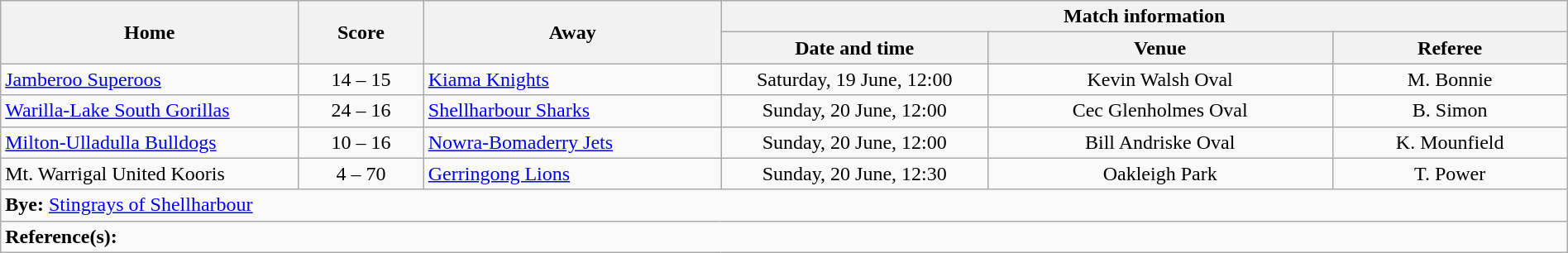<table class="wikitable" width="100% text-align:center;">
<tr>
<th rowspan="2" width="19%">Home</th>
<th rowspan="2" width="8%">Score</th>
<th rowspan="2" width="19%">Away</th>
<th colspan="3">Match information</th>
</tr>
<tr bgcolor="#CCCCCC">
<th width="17%">Date and time</th>
<th width="22%">Venue</th>
<th>Referee</th>
</tr>
<tr>
<td> <a href='#'>Jamberoo Superoos</a></td>
<td style="text-align:center;">14 – 15</td>
<td> <a href='#'>Kiama Knights</a></td>
<td style="text-align:center;">Saturday, 19 June, 12:00</td>
<td style="text-align:center;">Kevin Walsh Oval</td>
<td style="text-align:center;">M. Bonnie</td>
</tr>
<tr>
<td> <a href='#'>Warilla-Lake South Gorillas</a></td>
<td style="text-align:center;">24 – 16</td>
<td> <a href='#'>Shellharbour Sharks</a></td>
<td style="text-align:center;">Sunday, 20 June, 12:00</td>
<td style="text-align:center;">Cec Glenholmes Oval</td>
<td style="text-align:center;">B. Simon</td>
</tr>
<tr>
<td> <a href='#'>Milton-Ulladulla Bulldogs</a></td>
<td style="text-align:center;">10 – 16</td>
<td> <a href='#'>Nowra-Bomaderry Jets</a></td>
<td style="text-align:center;">Sunday, 20 June, 12:00</td>
<td style="text-align:center;">Bill Andriske Oval</td>
<td style="text-align:center;">K. Mounfield</td>
</tr>
<tr>
<td> Mt. Warrigal United Kooris</td>
<td style="text-align:center;">4 – 70</td>
<td> <a href='#'>Gerringong Lions</a></td>
<td style="text-align:center;">Sunday, 20 June, 12:30</td>
<td style="text-align:center;">Oakleigh Park</td>
<td style="text-align:center;">T. Power</td>
</tr>
<tr>
<td colspan="6" align="centre"><strong>Bye:</strong>  <a href='#'>Stingrays of Shellharbour</a></td>
</tr>
<tr>
<td colspan="6"><strong>Reference(s):</strong> </td>
</tr>
</table>
